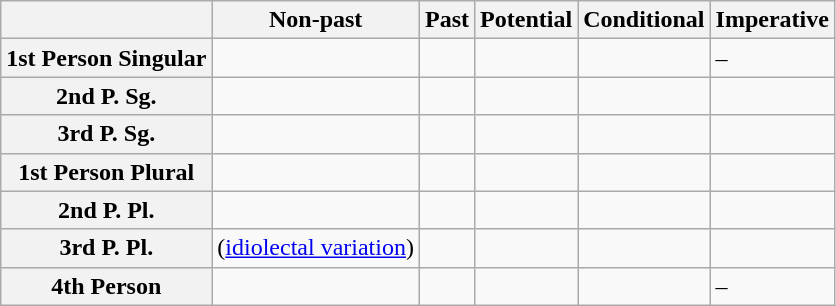<table class="wikitable">
<tr>
<th></th>
<th>Non-past</th>
<th>Past</th>
<th>Potential</th>
<th>Conditional</th>
<th>Imperative</th>
</tr>
<tr>
<th>1st Person Singular</th>
<td></td>
<td></td>
<td></td>
<td></td>
<td>–</td>
</tr>
<tr>
<th>2nd P. Sg.</th>
<td></td>
<td></td>
<td></td>
<td></td>
<td></td>
</tr>
<tr>
<th>3rd P. Sg.</th>
<td></td>
<td></td>
<td></td>
<td></td>
<td></td>
</tr>
<tr>
<th>1st Person Plural</th>
<td></td>
<td></td>
<td></td>
<td></td>
<td></td>
</tr>
<tr>
<th>2nd P. Pl.</th>
<td></td>
<td></td>
<td></td>
<td></td>
<td></td>
</tr>
<tr>
<th>3rd P. Pl.</th>
<td> (<a href='#'>idiolectal variation</a>)</td>
<td></td>
<td></td>
<td></td>
<td></td>
</tr>
<tr>
<th>4th Person</th>
<td></td>
<td></td>
<td></td>
<td></td>
<td>–</td>
</tr>
</table>
